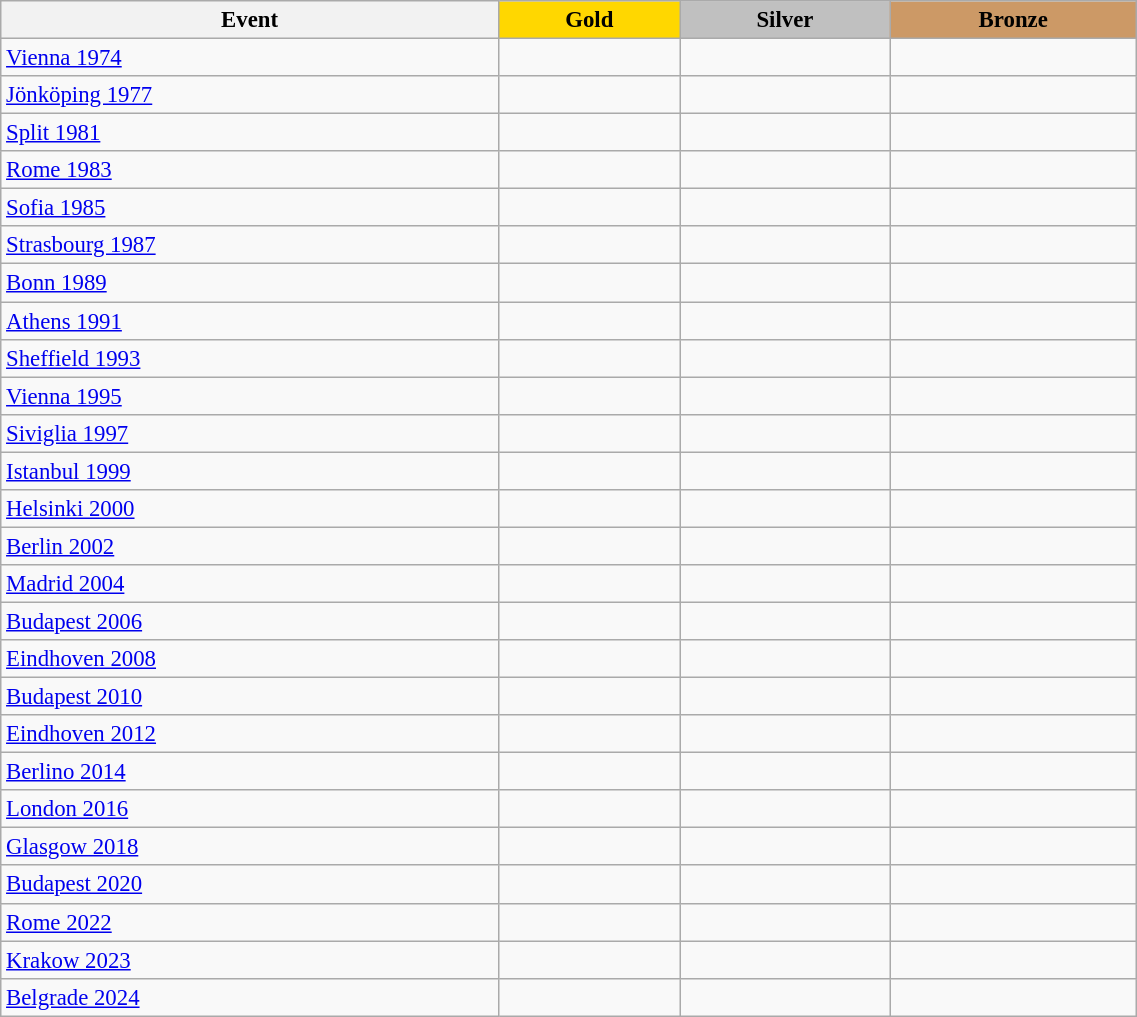<table class="wikitable" width=60% style="font-size:95%; text-align:left;">
<tr>
<th>Event</th>
<td align=center bgcolor=gold><strong>Gold</strong></td>
<td align=center bgcolor=silver><strong>Silver</strong></td>
<td align=center bgcolor=cc9966><strong>Bronze</strong></td>
</tr>
<tr ----bgcolor="#efefef">
<td><a href='#'>Vienna 1974</a></td>
<td></td>
<td></td>
<td></td>
</tr>
<tr>
<td><a href='#'>Jönköping 1977</a></td>
<td></td>
<td></td>
<td></td>
</tr>
<tr ----bgcolor="#efefef">
<td><a href='#'>Split 1981</a></td>
<td></td>
<td></td>
<td></td>
</tr>
<tr>
<td><a href='#'>Rome 1983</a></td>
<td></td>
<td></td>
<td></td>
</tr>
<tr ----bgcolor="#efefef">
<td><a href='#'>Sofia 1985</a></td>
<td></td>
<td></td>
<td></td>
</tr>
<tr>
<td><a href='#'>Strasbourg 1987</a></td>
<td></td>
<td></td>
<td></td>
</tr>
<tr ----bgcolor="#efefef">
<td><a href='#'>Bonn 1989</a></td>
<td></td>
<td></td>
<td></td>
</tr>
<tr>
<td><a href='#'>Athens 1991</a></td>
<td></td>
<td></td>
<td></td>
</tr>
<tr ----bgcolor="#efefef">
<td><a href='#'>Sheffield 1993</a></td>
<td></td>
<td></td>
<td></td>
</tr>
<tr>
<td><a href='#'>Vienna 1995</a></td>
<td></td>
<td></td>
<td></td>
</tr>
<tr ----bgcolor="#efefef">
<td><a href='#'>Siviglia 1997</a></td>
<td></td>
<td></td>
<td></td>
</tr>
<tr>
<td><a href='#'>Istanbul 1999</a></td>
<td></td>
<td></td>
<td></td>
</tr>
<tr ----bgcolor="#efefef">
<td><a href='#'>Helsinki 2000</a></td>
<td></td>
<td></td>
<td></td>
</tr>
<tr>
<td><a href='#'>Berlin 2002</a></td>
<td></td>
<td></td>
<td></td>
</tr>
<tr ----bgcolor="#efefef">
<td><a href='#'>Madrid 2004</a></td>
<td></td>
<td></td>
<td></td>
</tr>
<tr>
<td><a href='#'>Budapest 2006</a></td>
<td></td>
<td></td>
<td></td>
</tr>
<tr ----bgcolor="#efefef">
<td><a href='#'>Eindhoven 2008</a></td>
<td></td>
<td></td>
<td></td>
</tr>
<tr>
<td><a href='#'>Budapest 2010</a></td>
<td></td>
<td></td>
<td></td>
</tr>
<tr ----bgcolor="#efefef">
<td><a href='#'>Eindhoven 2012</a></td>
<td></td>
<td></td>
<td></td>
</tr>
<tr>
<td><a href='#'>Berlino 2014</a></td>
<td></td>
<td></td>
<td></td>
</tr>
<tr ----bgcolor="#efefef">
<td><a href='#'>London 2016</a></td>
<td></td>
<td></td>
<td></td>
</tr>
<tr>
<td><a href='#'>Glasgow 2018</a></td>
<td></td>
<td></td>
<td></td>
</tr>
<tr>
<td><a href='#'>Budapest 2020</a></td>
<td></td>
<td></td>
<td></td>
</tr>
<tr>
<td><a href='#'>Rome 2022</a></td>
<td></td>
<td></td>
<td></td>
</tr>
<tr>
<td><a href='#'>Krakow 2023</a></td>
<td></td>
<td></td>
<td></td>
</tr>
<tr>
<td><a href='#'>Belgrade 2024</a></td>
<td></td>
<td></td>
<td></td>
</tr>
</table>
